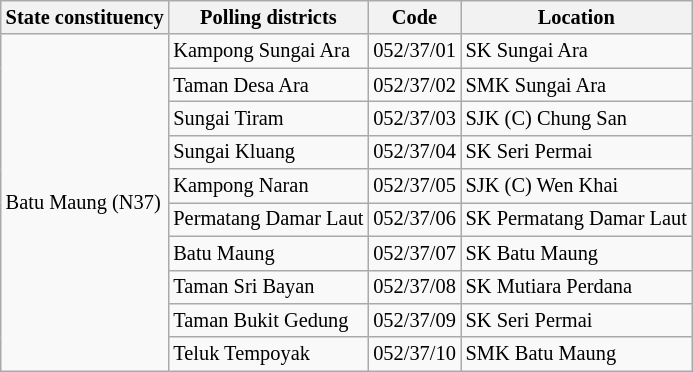<table class="wikitable sortable mw-collapsible" style="white-space:nowrap;font-size:85%">
<tr>
<th>State constituency</th>
<th>Polling districts</th>
<th>Code</th>
<th>Location</th>
</tr>
<tr>
<td rowspan="10">Batu Maung (N37)</td>
<td>Kampong Sungai Ara</td>
<td>052/37/01</td>
<td>SK Sungai Ara</td>
</tr>
<tr>
<td>Taman Desa Ara</td>
<td>052/37/02</td>
<td>SMK Sungai Ara</td>
</tr>
<tr>
<td>Sungai Tiram</td>
<td>052/37/03</td>
<td>SJK (C) Chung San</td>
</tr>
<tr>
<td>Sungai Kluang</td>
<td>052/37/04</td>
<td>SK Seri Permai</td>
</tr>
<tr>
<td>Kampong Naran</td>
<td>052/37/05</td>
<td>SJK (C) Wen Khai</td>
</tr>
<tr>
<td>Permatang Damar Laut</td>
<td>052/37/06</td>
<td>SK Permatang Damar Laut</td>
</tr>
<tr>
<td>Batu Maung</td>
<td>052/37/07</td>
<td>SK Batu Maung</td>
</tr>
<tr>
<td>Taman Sri Bayan</td>
<td>052/37/08</td>
<td>SK Mutiara Perdana</td>
</tr>
<tr>
<td>Taman Bukit Gedung</td>
<td>052/37/09</td>
<td>SK Seri Permai</td>
</tr>
<tr>
<td>Teluk Tempoyak</td>
<td>052/37/10</td>
<td>SMK Batu Maung</td>
</tr>
</table>
